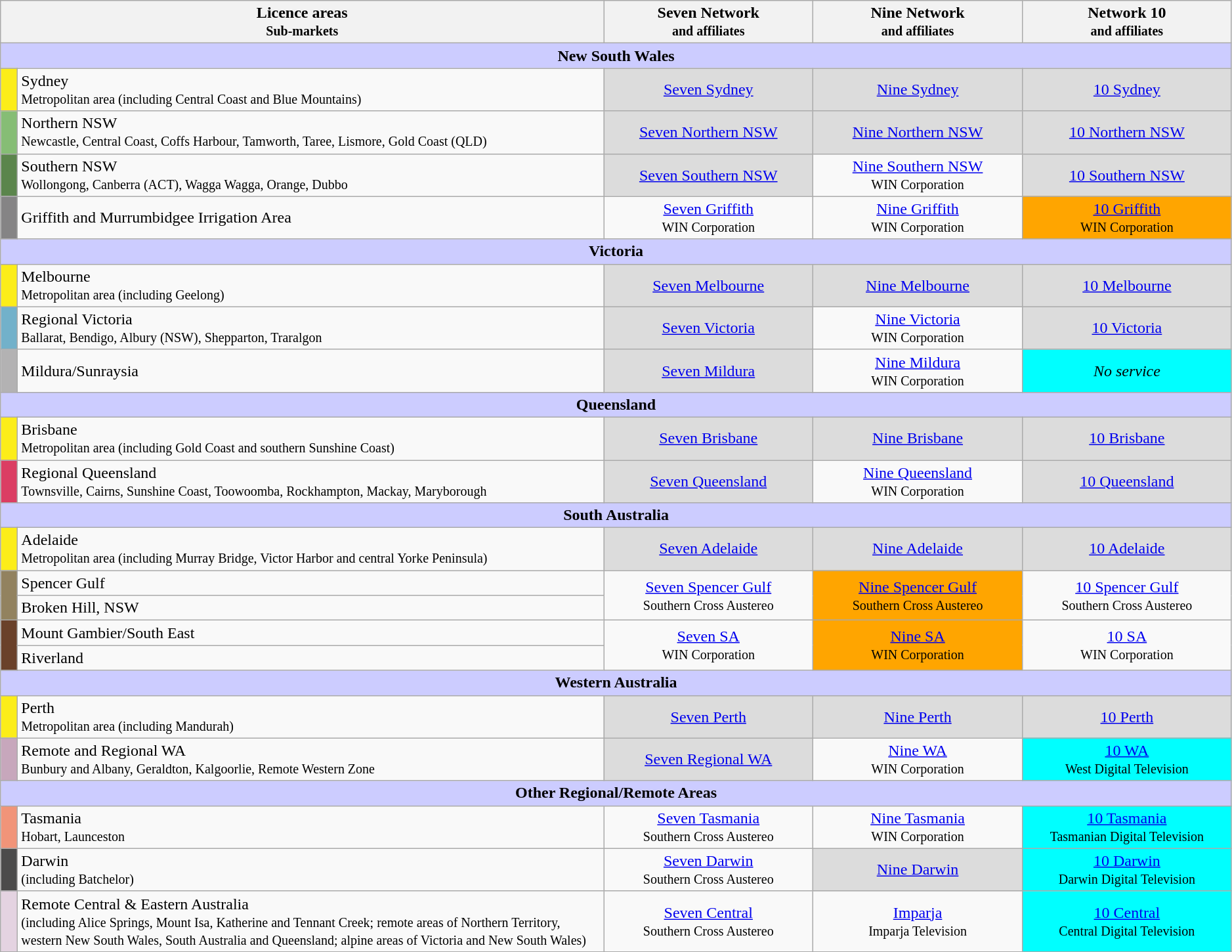<table class="wikitable" style="width:99%;">
<tr>
<th colspan=2>Licence areas<br><small>Sub-markets</small></th>
<th style="width:17%;">Seven Network<br><small>and affiliates</small></th>
<th style="width:17%;">Nine Network<br><small>and affiliates</small></th>
<th style="width:17%;">Network 10<br><small>and affiliates</small></th>
</tr>
<tr>
<th colspan=5 style="background-color: #ccccff;">New South Wales</th>
</tr>
<tr>
<th style="width:10px; background:#fced19;"></th>
<td>Sydney<br><small>Metropolitan area (including Central Coast and Blue Mountains)</small></td>
<td style="text-align:center; background:gainsboro;"><a href='#'>Seven Sydney</a></td>
<td style="text-align:center; background:gainsboro;"><a href='#'>Nine Sydney</a></td>
<td style="text-align:center; background:gainsboro;"><a href='#'>10 Sydney</a></td>
</tr>
<tr>
<td style="background:#86BD75;"></td>
<td>Northern NSW<br><small>Newcastle, Central Coast, Coffs Harbour, Tamworth, Taree, Lismore, Gold Coast (QLD)</small></td>
<td style="text-align:center; background:gainsboro;"><a href='#'>Seven Northern NSW</a></td>
<td style="text-align:center; background:gainsboro;"><a href='#'>Nine Northern NSW</a></td>
<td style="text-align:center; background:gainsboro;"><a href='#'>10 Northern NSW</a></td>
</tr>
<tr>
<td style="background:#5B854C;"></td>
<td>Southern NSW<br><small>Wollongong, Canberra (ACT), Wagga Wagga, Orange, Dubbo</small></td>
<td style="text-align:center; background:gainsboro;"><a href='#'>Seven Southern NSW</a></td>
<td style="text-align:center;"><a href='#'>Nine Southern NSW</a><br><small>WIN Corporation</small></td>
<td style="text-align:center; background:gainsboro;"><a href='#'>10 Southern NSW</a></td>
</tr>
<tr>
<td style="background:#858485;"></td>
<td>Griffith and Murrumbidgee Irrigation Area</td>
<td style="text-align:center;"><a href='#'>Seven Griffith</a><br><small>WIN Corporation</small></td>
<td style="text-align:center;"><a href='#'>Nine Griffith</a><br><small>WIN Corporation</small></td>
<td style="text-align:center; background:orange;"><a href='#'>10 Griffith</a><br><small>WIN Corporation</small></td>
</tr>
<tr>
<th colspan=5 style="background-color: #ccccff;">Victoria</th>
</tr>
<tr>
<td style="background:#FCED19;"></td>
<td>Melbourne<br><small>Metropolitan area (including Geelong)</small></td>
<td style="text-align:center; background:gainsboro;"><a href='#'>Seven Melbourne</a></td>
<td style="text-align:center; background:gainsboro;"><a href='#'>Nine Melbourne</a></td>
<td style="text-align:center; background:gainsboro;"><a href='#'>10 Melbourne</a></td>
</tr>
<tr>
<td style="background:#72B1CA;"></td>
<td>Regional Victoria<br><small>Ballarat, Bendigo, Albury (NSW), Shepparton, Traralgon</small></td>
<td style="text-align:center; background:gainsboro;"><a href='#'>Seven Victoria</a></td>
<td style="text-align:center;"><a href='#'>Nine Victoria</a><br><small>WIN Corporation</small></td>
<td style="text-align:center; background:gainsboro;"><a href='#'>10 Victoria</a></td>
</tr>
<tr>
<td style="background:#B3B2B3;"></td>
<td>Mildura/Sunraysia</td>
<td style="text-align:center; background:gainsboro;"><a href='#'>Seven Mildura</a></td>
<td style="text-align:center;"><a href='#'>Nine Mildura</a><br><small>WIN Corporation</small></td>
<td style="text-align:center; background:cyan;"><em>No service</em></td>
</tr>
<tr>
<th colspan=5 style="background-color: #ccccff;">Queensland</th>
</tr>
<tr>
<td style="background:#FCED19;"></td>
<td>Brisbane<br><small>Metropolitan area (including Gold Coast and southern Sunshine Coast)</small></td>
<td style="text-align:center; background:gainsboro;"><a href='#'>Seven Brisbane</a></td>
<td style="text-align:center; background:gainsboro;"><a href='#'>Nine Brisbane</a></td>
<td style="text-align:center; background:gainsboro;"><a href='#'>10 Brisbane</a></td>
</tr>
<tr>
<td style="background:#DB3E63;"></td>
<td>Regional Queensland<br><small>Townsville, Cairns, Sunshine Coast, Toowoomba, Rockhampton, Mackay, Maryborough</small></td>
<td style="text-align:center; background:gainsboro;"><a href='#'>Seven Queensland</a></td>
<td style="text-align:center;"><a href='#'>Nine Queensland</a><br><small>WIN Corporation</small></td>
<td style="text-align:center; background:gainsboro;"><a href='#'>10 Queensland</a></td>
</tr>
<tr>
<th colspan=5 style="background-color: #ccccff;">South Australia</th>
</tr>
<tr>
<td style="background:#FCED19;"></td>
<td>Adelaide<br><small>Metropolitan area (including Murray Bridge, Victor Harbor and central Yorke Peninsula)</small></td>
<td style="text-align:center; background:gainsboro;"><a href='#'>Seven Adelaide</a></td>
<td style="text-align:center; background:gainsboro;"><a href='#'>Nine Adelaide</a></td>
<td style="text-align:center; background:gainsboro;"><a href='#'>10 Adelaide</a></td>
</tr>
<tr>
<td rowspan="2" style="background:#92825F;"></td>
<td>Spencer Gulf</td>
<td rowspan="2" style="text-align:center;"><a href='#'>Seven Spencer Gulf</a><br><small>Southern Cross Austereo</small></td>
<td rowspan="2" style="text-align:center; background:orange;"><a href='#'>Nine Spencer Gulf</a><br><small>Southern Cross Austereo</small></td>
<td rowspan="2" style="text-align:center;"><a href='#'>10 Spencer Gulf</a><br><small>Southern Cross Austereo</small></td>
</tr>
<tr>
<td>Broken Hill, NSW<br>

</td>
</tr>
<tr>
<td rowspan="2" style="background:#6A412A;"></td>
<td>Mount Gambier/South East</td>
<td rowspan="2" style="text-align:center;"><a href='#'>Seven SA</a><br><small>WIN Corporation</small></td>
<td rowspan="2" style="text-align:center; background:orange;"><a href='#'>Nine SA</a><br><small>WIN Corporation</small></td>
<td rowspan="2" style="text-align:center;"><a href='#'>10 SA</a><br><small>WIN Corporation</small></td>
</tr>
<tr>
<td>Riverland<br>

</td>
</tr>
<tr>
<th colspan=5 style="background-color: #ccccff;">Western Australia</th>
</tr>
<tr>
<td style="background:#FCED19;"></td>
<td>Perth<br><small>Metropolitan area (including Mandurah)</small></td>
<td style="text-align:center; background:gainsboro;"><a href='#'>Seven Perth</a></td>
<td style="text-align:center; background:gainsboro;"><a href='#'>Nine Perth</a></td>
<td style="text-align:center; background:gainsboro;"><a href='#'>10 Perth</a></td>
</tr>
<tr>
<td style="background:#C7A7BC;"></td>
<td>Remote and Regional WA<br><small>Bunbury and Albany, Geraldton, Kalgoorlie, Remote Western Zone</small></td>
<td style="text-align:center; background:gainsboro;"><a href='#'>Seven Regional WA</a></td>
<td style="text-align:center;"><a href='#'>Nine WA</a><br><small>WIN Corporation</small></td>
<td style="text-align:center; background:cyan;"><a href='#'>10 WA</a><br><small>West Digital Television</small></td>
</tr>
<tr>
<th colspan=5 style="background-color: #ccccff;">Other Regional/Remote Areas</th>
</tr>
<tr>
<td style="background:#F19479;"></td>
<td>Tasmania<br><small>Hobart, Launceston</small></td>
<td style="text-align:center;"><a href='#'>Seven Tasmania</a><br><small>Southern Cross Austereo</small></td>
<td style="text-align:center;"><a href='#'>Nine Tasmania</a><br><small>WIN Corporation</small></td>
<td style="text-align:center; background:cyan;"><a href='#'>10 Tasmania</a><br><small>Tasmanian Digital Television</small></td>
</tr>
<tr>
<td style="background:#4C4B4B;"></td>
<td>Darwin<br><small>(including Batchelor)</small></td>
<td style="text-align:center;"><a href='#'>Seven Darwin</a><br><small>Southern Cross Austereo</small></td>
<td style="text-align:center; background:gainsboro;"><a href='#'>Nine Darwin</a></td>
<td style="text-align:center; background:cyan;"><a href='#'>10 Darwin</a><br><small>Darwin Digital Television</small></td>
</tr>
<tr>
<td style="background:#E4D3E1;"></td>
<td>Remote Central & Eastern Australia<br><small>(including Alice Springs, Mount Isa, Katherine and Tennant Creek; remote areas of Northern Territory, western New South Wales, South Australia and Queensland; alpine areas of Victoria and New South Wales)</small></td>
<td style="text-align:center;"><a href='#'>Seven Central</a><br><small>Southern Cross Austereo</small></td>
<td style="text-align:center;"><a href='#'>Imparja</a><br><small>Imparja Television</small></td>
<td style="text-align:center; background:cyan;"><a href='#'>10 Central</a><br><small>Central Digital Television</small></td>
</tr>
</table>
